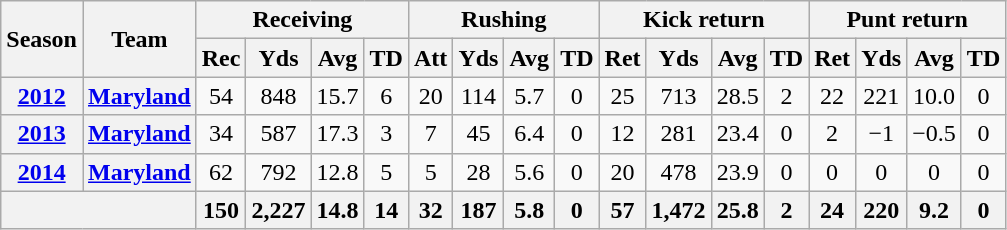<table class=wikitable style="text-align:center;">
<tr>
<th rowspan="2">Season</th>
<th rowspan="2">Team</th>
<th colspan="4">Receiving</th>
<th colspan="4">Rushing</th>
<th colspan="4">Kick return</th>
<th colspan="4">Punt return</th>
</tr>
<tr>
<th>Rec</th>
<th>Yds</th>
<th>Avg</th>
<th>TD</th>
<th>Att</th>
<th>Yds</th>
<th>Avg</th>
<th>TD</th>
<th>Ret</th>
<th>Yds</th>
<th>Avg</th>
<th>TD</th>
<th>Ret</th>
<th>Yds</th>
<th>Avg</th>
<th>TD</th>
</tr>
<tr>
<th><a href='#'>2012</a></th>
<th><a href='#'>Maryland</a></th>
<td>54</td>
<td>848</td>
<td>15.7</td>
<td>6</td>
<td>20</td>
<td>114</td>
<td>5.7</td>
<td>0</td>
<td>25</td>
<td>713</td>
<td>28.5</td>
<td>2</td>
<td>22</td>
<td>221</td>
<td>10.0</td>
<td>0</td>
</tr>
<tr>
<th><a href='#'>2013</a></th>
<th><a href='#'>Maryland</a></th>
<td>34</td>
<td>587</td>
<td>17.3</td>
<td>3</td>
<td>7</td>
<td>45</td>
<td>6.4</td>
<td>0</td>
<td>12</td>
<td>281</td>
<td>23.4</td>
<td>0</td>
<td>2</td>
<td>−1</td>
<td>−0.5</td>
<td>0</td>
</tr>
<tr>
<th><a href='#'>2014</a></th>
<th><a href='#'>Maryland</a></th>
<td>62</td>
<td>792</td>
<td>12.8</td>
<td>5</td>
<td>5</td>
<td>28</td>
<td>5.6</td>
<td>0</td>
<td>20</td>
<td>478</td>
<td>23.9</td>
<td>0</td>
<td>0</td>
<td>0</td>
<td>0</td>
<td>0</td>
</tr>
<tr>
<th colspan="2"></th>
<th>150</th>
<th>2,227</th>
<th>14.8</th>
<th>14</th>
<th>32</th>
<th>187</th>
<th>5.8</th>
<th>0</th>
<th>57</th>
<th>1,472</th>
<th>25.8</th>
<th>2</th>
<th>24</th>
<th>220</th>
<th>9.2</th>
<th>0</th>
</tr>
</table>
